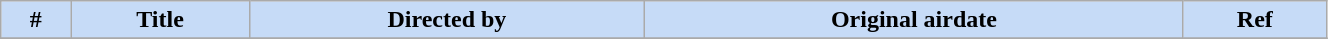<table class="wikitable plainrowheaders" style="width:70%;">
<tr style="color:black">
<th style="background: #c6dbf7">#</th>
<th style="background: #c6dbf7">Title</th>
<th style="background: #c6dbf7">Directed by</th>
<th style="background: #c6dbf7">Original airdate</th>
<th style="background: #c6dbf7">Ref</th>
</tr>
<tr>
</tr>
</table>
